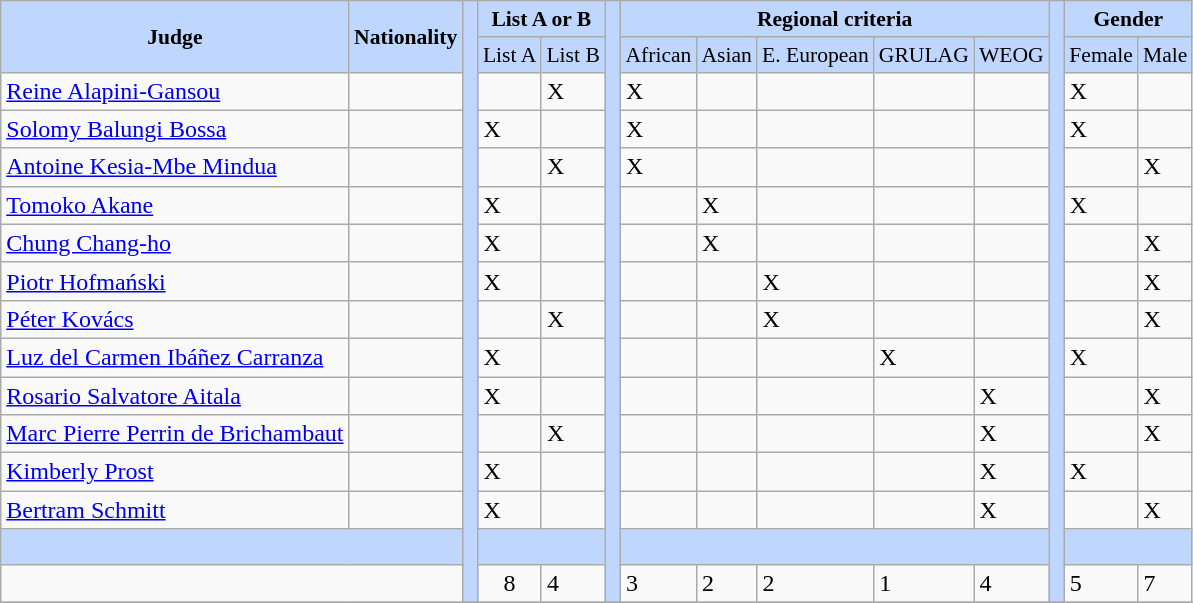<table class="wikitable col3center col4center col5center col6center col7center col8center col9center col10center col11center">
<tr bgcolor=#BFD7FF align="center" style="font-size:90%;">
<td rowspan=2><strong>Judge</strong></td>
<td rowspan=2><strong>Nationality</strong></td>
<td rowspan=16> </td>
<td colspan=2><strong>List A or B</strong></td>
<td rowspan=16> </td>
<td colspan=5><strong>Regional criteria</strong></td>
<td rowspan=16> </td>
<td colspan=2><strong>Gender</strong></td>
</tr>
<tr bgcolor=#BFD7FF align="center" style="font-size:90%;">
<td>List A</td>
<td>List B</td>
<td>African</td>
<td>Asian</td>
<td>E. European</td>
<td>GRULAG</td>
<td>WEOG</td>
<td>Female</td>
<td>Male</td>
</tr>
<tr>
<td><a href='#'>Reine Alapini-Gansou</a></td>
<td></td>
<td></td>
<td>X</td>
<td>X</td>
<td></td>
<td></td>
<td></td>
<td></td>
<td>X</td>
<td></td>
</tr>
<tr>
<td><a href='#'>Solomy Balungi Bossa</a></td>
<td></td>
<td>X</td>
<td></td>
<td>X</td>
<td></td>
<td></td>
<td></td>
<td></td>
<td>X</td>
<td></td>
</tr>
<tr>
<td><a href='#'>Antoine Kesia-Mbe Mindua</a></td>
<td></td>
<td></td>
<td>X</td>
<td>X</td>
<td></td>
<td></td>
<td></td>
<td></td>
<td></td>
<td>X</td>
</tr>
<tr>
<td><a href='#'>Tomoko Akane</a></td>
<td></td>
<td>X</td>
<td></td>
<td></td>
<td>X</td>
<td></td>
<td></td>
<td></td>
<td>X</td>
<td></td>
</tr>
<tr>
<td><a href='#'>Chung Chang-ho</a></td>
<td></td>
<td>X</td>
<td></td>
<td></td>
<td>X</td>
<td></td>
<td></td>
<td></td>
<td></td>
<td>X</td>
</tr>
<tr>
<td><a href='#'>Piotr Hofmański</a></td>
<td></td>
<td>X</td>
<td></td>
<td></td>
<td></td>
<td>X</td>
<td></td>
<td></td>
<td></td>
<td>X</td>
</tr>
<tr>
<td><a href='#'>Péter Kovács</a></td>
<td></td>
<td></td>
<td>X</td>
<td></td>
<td></td>
<td>X</td>
<td></td>
<td></td>
<td></td>
<td>X</td>
</tr>
<tr>
<td><a href='#'>Luz del Carmen Ibáñez Carranza</a></td>
<td></td>
<td>X</td>
<td></td>
<td></td>
<td></td>
<td></td>
<td>X</td>
<td></td>
<td>X</td>
<td></td>
</tr>
<tr>
<td><a href='#'>Rosario Salvatore Aitala</a></td>
<td></td>
<td>X</td>
<td></td>
<td></td>
<td></td>
<td></td>
<td></td>
<td>X</td>
<td></td>
<td>X</td>
</tr>
<tr>
<td><a href='#'>Marc Pierre Perrin de Brichambaut</a></td>
<td></td>
<td></td>
<td>X</td>
<td></td>
<td></td>
<td></td>
<td></td>
<td>X</td>
<td></td>
<td>X</td>
</tr>
<tr>
<td><a href='#'>Kimberly Prost</a></td>
<td></td>
<td>X</td>
<td></td>
<td></td>
<td></td>
<td></td>
<td></td>
<td>X</td>
<td>X</td>
<td></td>
</tr>
<tr>
<td><a href='#'>Bertram Schmitt</a></td>
<td></td>
<td>X</td>
<td></td>
<td></td>
<td></td>
<td></td>
<td></td>
<td>X</td>
<td></td>
<td>X</td>
</tr>
<tr bgcolor=#BFD7FF align="center" style="font-size:90%;">
<td colspan=2> </td>
<td colspan=2> </td>
<td colspan=5> </td>
<td colspan=2> </td>
</tr>
<tr>
<td colspan=2></td>
<td align="center">8</td>
<td>4</td>
<td>3</td>
<td>2</td>
<td>2</td>
<td>1</td>
<td>4</td>
<td>5</td>
<td>7</td>
</tr>
<tr>
</tr>
</table>
